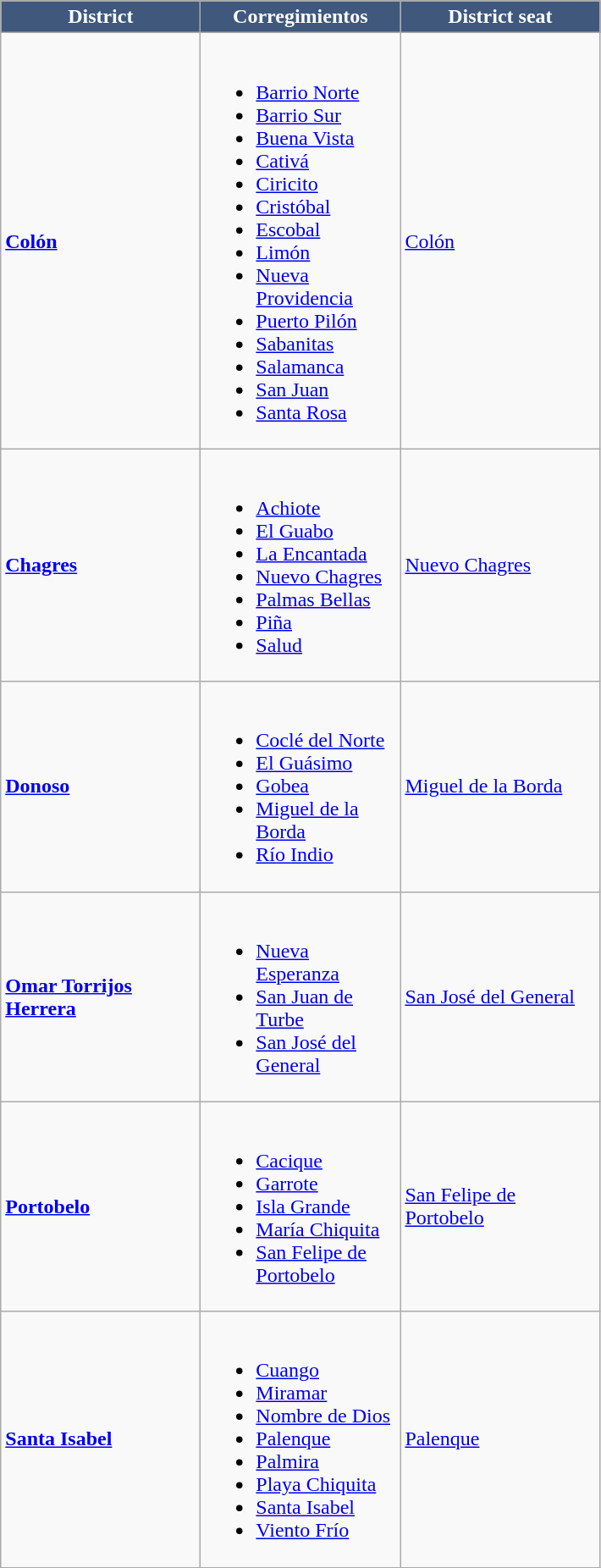<table class="wikitable sortable">
<tr>
<th width="150" style="background:#3F587C; color:white">District</th>
<th width="150" style="background:#3F587C; color:white">Corregimientos</th>
<th width="150" style="background:#3F587C; color:white">District seat</th>
</tr>
<tr>
<td><strong><a href='#'>Colón</a></strong></td>
<td><br><ul><li><a href='#'>Barrio Norte</a></li><li><a href='#'>Barrio Sur</a></li><li><a href='#'>Buena Vista</a></li><li><a href='#'>Cativá</a></li><li><a href='#'>Ciricito</a></li><li><a href='#'>Cristóbal</a></li><li><a href='#'>Escobal</a></li><li><a href='#'>Limón</a></li><li><a href='#'>Nueva Providencia</a></li><li><a href='#'>Puerto Pilón</a></li><li><a href='#'>Sabanitas</a></li><li><a href='#'>Salamanca</a></li><li><a href='#'>San Juan</a></li><li><a href='#'>Santa Rosa</a></li></ul></td>
<td><a href='#'>Colón</a></td>
</tr>
<tr>
<td><strong><a href='#'>Chagres</a></strong></td>
<td><br><ul><li><a href='#'>Achiote</a></li><li><a href='#'>El Guabo</a></li><li><a href='#'>La Encantada</a></li><li><a href='#'>Nuevo Chagres</a></li><li><a href='#'>Palmas Bellas</a></li><li><a href='#'>Piña</a></li><li><a href='#'>Salud</a></li></ul></td>
<td><a href='#'>Nuevo Chagres</a></td>
</tr>
<tr>
<td><strong><a href='#'>Donoso</a></strong></td>
<td><br><ul><li><a href='#'>Coclé del Norte</a></li><li><a href='#'>El Guásimo</a></li><li><a href='#'>Gobea</a></li><li><a href='#'>Miguel de la Borda</a></li><li><a href='#'>Río Indio</a></li></ul></td>
<td><a href='#'>Miguel de la Borda</a></td>
</tr>
<tr>
<td><strong><a href='#'>Omar Torrijos Herrera</a></strong></td>
<td><br><ul><li><a href='#'>Nueva Esperanza</a></li><li><a href='#'>San Juan de Turbe</a></li><li><a href='#'>San José del General</a></li></ul></td>
<td><a href='#'>San José del General</a></td>
</tr>
<tr>
<td><strong><a href='#'>Portobelo</a></strong></td>
<td><br><ul><li><a href='#'>Cacique</a></li><li><a href='#'>Garrote</a></li><li><a href='#'>Isla Grande</a></li><li><a href='#'>María Chiquita</a></li><li><a href='#'>San Felipe de Portobelo</a></li></ul></td>
<td><a href='#'>San Felipe de Portobelo</a></td>
</tr>
<tr>
<td><strong><a href='#'>Santa Isabel</a></strong></td>
<td><br><ul><li><a href='#'>Cuango</a></li><li><a href='#'>Miramar</a></li><li><a href='#'>Nombre de Dios</a></li><li><a href='#'>Palenque</a></li><li><a href='#'>Palmira</a></li><li><a href='#'>Playa Chiquita</a></li><li><a href='#'>Santa Isabel</a></li><li><a href='#'>Viento Frío</a></li></ul></td>
<td><a href='#'>Palenque</a></td>
</tr>
</table>
